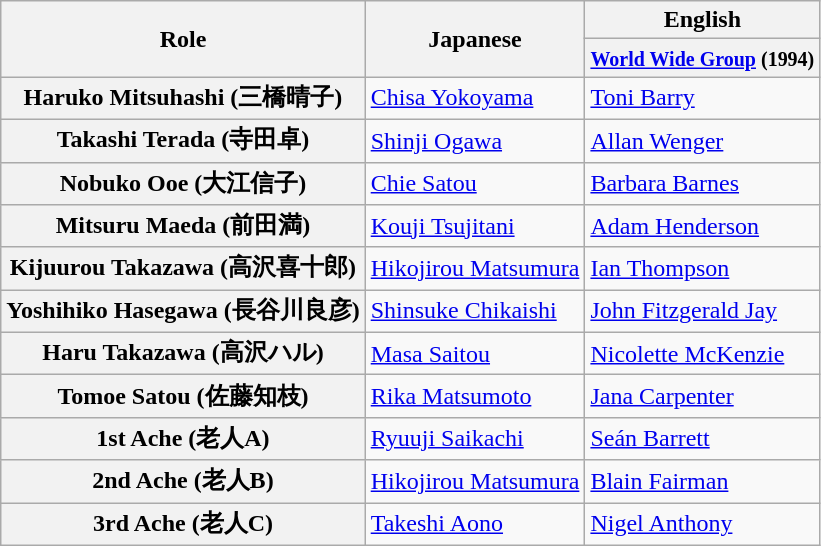<table class="wikitable">
<tr>
<th rowspan="2">Role</th>
<th rowspan="2">Japanese</th>
<th>English</th>
</tr>
<tr>
<th><small><a href='#'>World Wide Group</a> (1994)</small></th>
</tr>
<tr>
<th>Haruko Mitsuhashi (三橋晴子)</th>
<td><a href='#'>Chisa Yokoyama</a></td>
<td><a href='#'>Toni Barry</a></td>
</tr>
<tr>
<th>Takashi Terada (寺田卓)</th>
<td><a href='#'>Shinji Ogawa</a></td>
<td><a href='#'>Allan Wenger</a></td>
</tr>
<tr>
<th>Nobuko Ooe (大江信子)</th>
<td><a href='#'>Chie Satou</a></td>
<td><a href='#'>Barbara Barnes</a></td>
</tr>
<tr>
<th>Mitsuru Maeda (前田満)</th>
<td><a href='#'>Kouji Tsujitani</a></td>
<td><a href='#'>Adam Henderson</a></td>
</tr>
<tr>
<th>Kijuurou Takazawa (高沢喜十郎)</th>
<td><a href='#'>Hikojirou Matsumura</a></td>
<td><a href='#'>Ian Thompson</a></td>
</tr>
<tr>
<th>Yoshihiko Hasegawa (長谷川良彦)</th>
<td><a href='#'>Shinsuke Chikaishi</a></td>
<td><a href='#'>John Fitzgerald Jay</a></td>
</tr>
<tr>
<th>Haru Takazawa (高沢ハル)</th>
<td><a href='#'>Masa Saitou</a></td>
<td><a href='#'>Nicolette McKenzie</a></td>
</tr>
<tr>
<th>Tomoe Satou (佐藤知枝)</th>
<td><a href='#'>Rika Matsumoto</a></td>
<td><a href='#'>Jana Carpenter</a></td>
</tr>
<tr>
<th>1st Ache (老人A)</th>
<td><a href='#'>Ryuuji Saikachi</a></td>
<td><a href='#'>Seán Barrett</a></td>
</tr>
<tr>
<th>2nd Ache (老人B)</th>
<td><a href='#'>Hikojirou Matsumura</a></td>
<td><a href='#'>Blain Fairman</a></td>
</tr>
<tr>
<th>3rd Ache (老人C)</th>
<td><a href='#'>Takeshi Aono</a></td>
<td><a href='#'>Nigel Anthony</a></td>
</tr>
</table>
